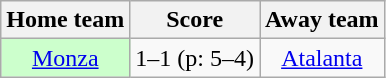<table class="wikitable" style="text-align: center">
<tr>
<th>Home team</th>
<th>Score</th>
<th>Away team</th>
</tr>
<tr>
<td bgcolor="ccffcc"><a href='#'>Monza</a></td>
<td>1–1 (p: 5–4)</td>
<td><a href='#'>Atalanta</a></td>
</tr>
</table>
